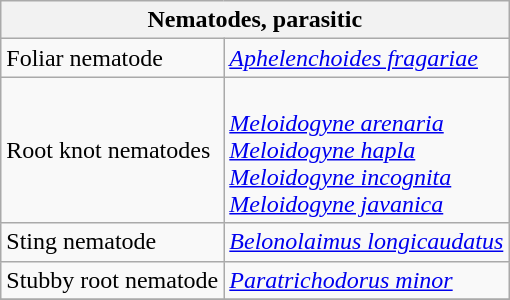<table class="wikitable" style="clear:left">
<tr>
<th colspan=2><strong>Nematodes, parasitic</strong><br></th>
</tr>
<tr>
<td>Foliar nematode</td>
<td><em><a href='#'>Aphelenchoides fragariae</a></em><br></td>
</tr>
<tr>
<td>Root knot nematodes</td>
<td><br><em><a href='#'>Meloidogyne arenaria</a></em><br>
<em><a href='#'>Meloidogyne hapla</a></em><br>
<em><a href='#'>Meloidogyne incognita</a></em><br>
<em><a href='#'>Meloidogyne javanica</a></em></td>
</tr>
<tr>
<td>Sting nematode</td>
<td><em><a href='#'>Belonolaimus longicaudatus</a></em></td>
</tr>
<tr>
<td>Stubby root nematode</td>
<td><em><a href='#'>Paratrichodorus minor</a></em></td>
</tr>
<tr>
</tr>
</table>
